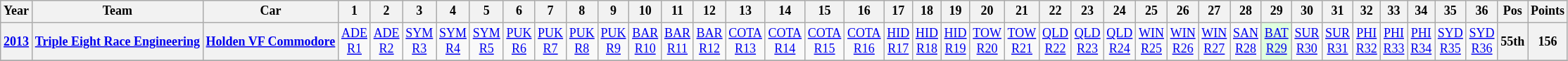<table class="wikitable" style="text-align:center; font-size:75%">
<tr>
<th>Year</th>
<th>Team</th>
<th>Car</th>
<th>1</th>
<th>2</th>
<th>3</th>
<th>4</th>
<th>5</th>
<th>6</th>
<th>7</th>
<th>8</th>
<th>9</th>
<th>10</th>
<th>11</th>
<th>12</th>
<th>13</th>
<th>14</th>
<th>15</th>
<th>16</th>
<th>17</th>
<th>18</th>
<th>19</th>
<th>20</th>
<th>21</th>
<th>22</th>
<th>23</th>
<th>24</th>
<th>25</th>
<th>26</th>
<th>27</th>
<th>28</th>
<th>29</th>
<th>30</th>
<th>31</th>
<th>32</th>
<th>33</th>
<th>34</th>
<th>35</th>
<th>36</th>
<th>Pos</th>
<th>Points</th>
</tr>
<tr>
<th><a href='#'>2013</a></th>
<th nowrap><a href='#'>Triple Eight Race Engineering</a></th>
<th nowrap><a href='#'>Holden VF Commodore</a></th>
<td><a href='#'>ADE<br>R1</a></td>
<td><a href='#'>ADE<br>R2</a></td>
<td><a href='#'>SYM<br>R3</a></td>
<td><a href='#'>SYM<br>R4</a></td>
<td><a href='#'>SYM<br>R5</a></td>
<td><a href='#'>PUK<br>R6</a></td>
<td><a href='#'>PUK<br>R7</a></td>
<td><a href='#'>PUK<br>R8</a></td>
<td><a href='#'>PUK<br>R9</a></td>
<td><a href='#'>BAR<br>R10</a></td>
<td><a href='#'>BAR<br>R11</a></td>
<td><a href='#'>BAR<br>R12</a></td>
<td><a href='#'>COTA<br>R13</a></td>
<td><a href='#'>COTA<br>R14</a></td>
<td><a href='#'>COTA<br>R15</a></td>
<td><a href='#'>COTA<br>R16</a></td>
<td><a href='#'>HID<br>R17</a></td>
<td><a href='#'>HID<br>R18</a></td>
<td><a href='#'>HID<br>R19</a></td>
<td><a href='#'>TOW<br>R20</a></td>
<td><a href='#'>TOW<br>R21</a></td>
<td><a href='#'>QLD<br>R22</a></td>
<td><a href='#'>QLD<br>R23</a></td>
<td><a href='#'>QLD<br>R24</a></td>
<td><a href='#'>WIN<br>R25</a></td>
<td><a href='#'>WIN<br>R26</a></td>
<td><a href='#'>WIN<br>R27</a></td>
<td><a href='#'>SAN<br>R28</a></td>
<td style="background:#DFFFDF;"><a href='#'>BAT<br>R29</a><br></td>
<td><a href='#'>SUR<br>R30</a></td>
<td><a href='#'>SUR<br>R31</a></td>
<td><a href='#'>PHI<br>R32</a></td>
<td><a href='#'>PHI<br>R33</a></td>
<td><a href='#'>PHI<br>R34</a></td>
<td><a href='#'>SYD<br>R35</a></td>
<td><a href='#'>SYD<br>R36</a></td>
<th>55th</th>
<th>156</th>
</tr>
<tr>
</tr>
</table>
